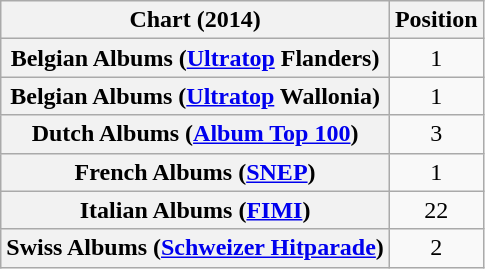<table class="wikitable sortable plainrowheaders" style="text-align:center">
<tr>
<th scope="col">Chart (2014)</th>
<th scope="col">Position</th>
</tr>
<tr>
<th scope="row">Belgian Albums (<a href='#'>Ultratop</a> Flanders)</th>
<td>1</td>
</tr>
<tr>
<th scope="row">Belgian Albums (<a href='#'>Ultratop</a> Wallonia)</th>
<td>1</td>
</tr>
<tr>
<th scope="row">Dutch Albums (<a href='#'>Album Top 100</a>)</th>
<td>3</td>
</tr>
<tr>
<th scope="row">French Albums (<a href='#'>SNEP</a>)</th>
<td>1</td>
</tr>
<tr>
<th scope="row">Italian Albums (<a href='#'>FIMI</a>)</th>
<td>22</td>
</tr>
<tr>
<th scope="row">Swiss Albums (<a href='#'>Schweizer Hitparade</a>)</th>
<td>2</td>
</tr>
</table>
